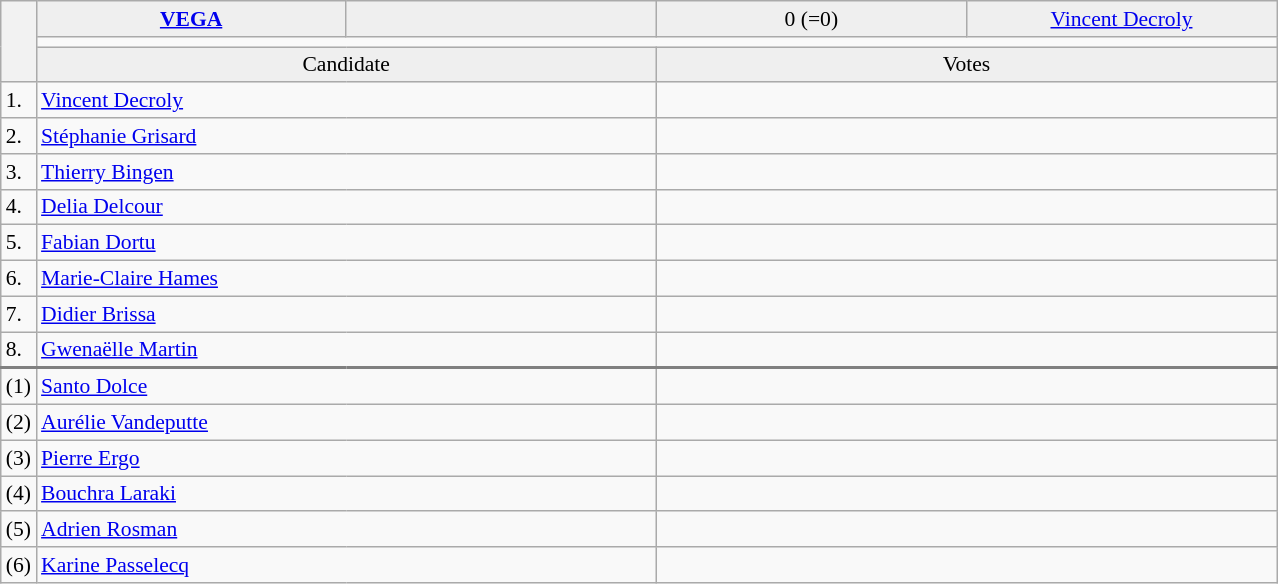<table class="wikitable collapsible collapsed" style=text-align:left;font-size:90%>
<tr>
<th rowspan=3></th>
<td bgcolor=efefef width=200 align=center><strong> <a href='#'>VEGA</a></strong></td>
<td bgcolor=efefef width=200 align=center></td>
<td bgcolor=efefef width=200 align=center>0 (=0)</td>
<td bgcolor=efefef width=200 align=center><a href='#'>Vincent Decroly</a></td>
</tr>
<tr>
<td colspan=4 bgcolor=></td>
</tr>
<tr>
<td bgcolor=efefef align=center colspan=2>Candidate</td>
<td bgcolor=efefef align=center colspan=2>Votes</td>
</tr>
<tr>
<td>1.</td>
<td colspan=2><a href='#'>Vincent Decroly</a></td>
<td colspan=2></td>
</tr>
<tr>
<td>2.</td>
<td colspan=2><a href='#'>Stéphanie Grisard</a></td>
<td colspan=2></td>
</tr>
<tr>
<td>3.</td>
<td colspan=2><a href='#'>Thierry Bingen</a></td>
<td colspan=2></td>
</tr>
<tr>
<td>4.</td>
<td colspan=2><a href='#'>Delia Delcour</a></td>
<td colspan=2></td>
</tr>
<tr>
<td>5.</td>
<td colspan=2><a href='#'>Fabian Dortu</a></td>
<td colspan=2></td>
</tr>
<tr>
<td>6.</td>
<td colspan=2><a href='#'>Marie‐Claire Hames</a></td>
<td colspan=2></td>
</tr>
<tr>
<td>7.</td>
<td colspan=2><a href='#'>Didier Brissa</a></td>
<td colspan=2></td>
</tr>
<tr>
<td>8.</td>
<td colspan=2><a href='#'>Gwenaëlle Martin</a></td>
<td colspan=2></td>
</tr>
<tr style="border-top:2px solid gray;">
<td>(1)</td>
<td colspan=2><a href='#'>Santo Dolce</a></td>
<td colspan=2></td>
</tr>
<tr>
<td>(2)</td>
<td colspan=2><a href='#'>Aurélie Vandeputte</a></td>
<td colspan=2></td>
</tr>
<tr>
<td>(3)</td>
<td colspan=2><a href='#'>Pierre Ergo</a></td>
<td colspan=2></td>
</tr>
<tr>
<td>(4)</td>
<td colspan=2><a href='#'>Bouchra Laraki</a></td>
<td colspan=2></td>
</tr>
<tr>
<td>(5)</td>
<td colspan=2><a href='#'>Adrien Rosman</a></td>
<td colspan=2></td>
</tr>
<tr>
<td>(6)</td>
<td colspan=2><a href='#'>Karine Passelecq</a></td>
<td colspan=2></td>
</tr>
</table>
